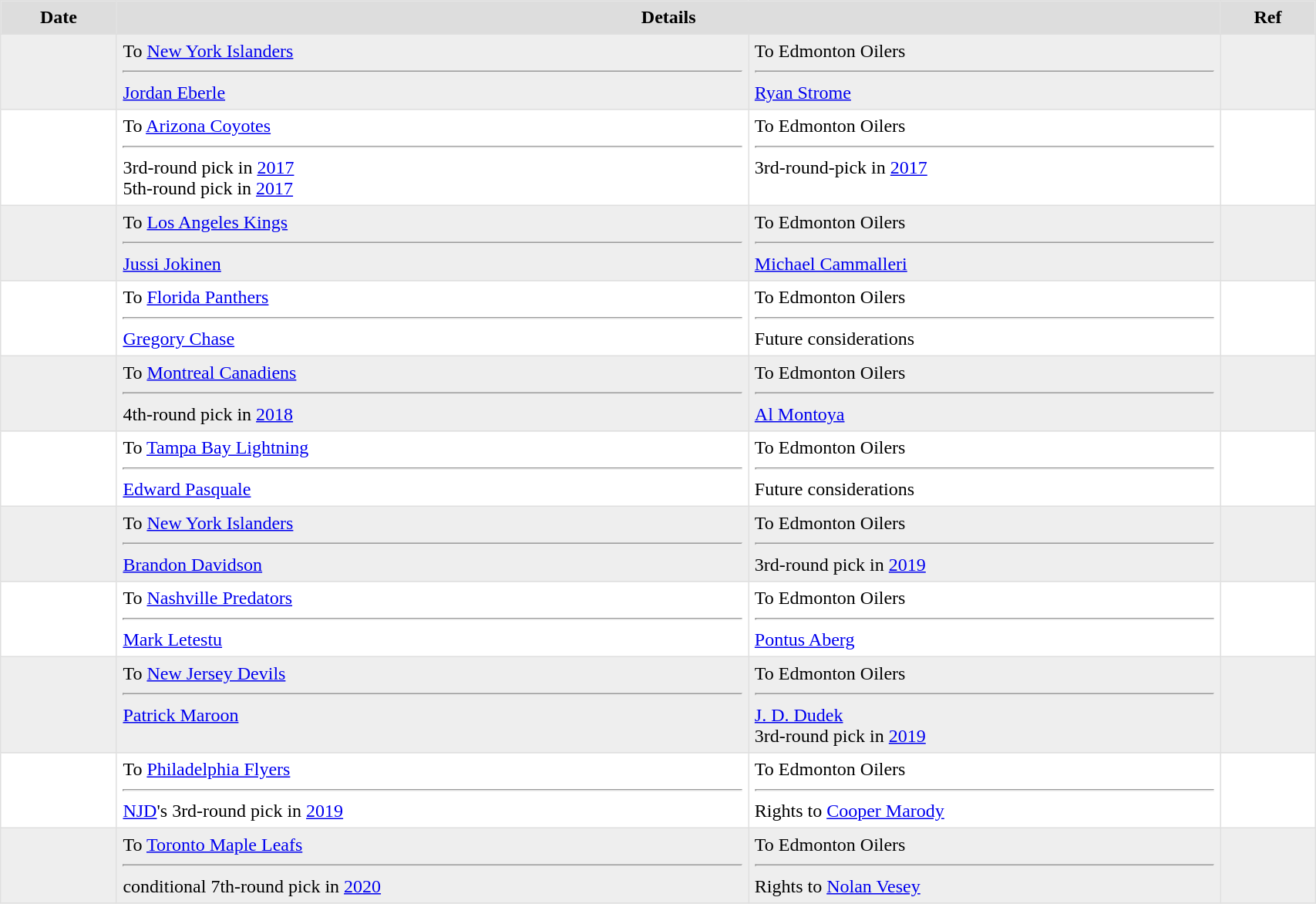<table border=1 style="border-collapse:collapse" bordercolor="#DFDFDF" cellpadding="5" width=90%>
<tr style="background:#ddd; text-align:center;">
<th>Date</th>
<th colspan="2">Details</th>
<th>Ref</th>
</tr>
<tr style="background:#eee;">
<td></td>
<td valign="top">To <a href='#'>New York Islanders</a><hr><a href='#'>Jordan Eberle</a></td>
<td valign="top">To Edmonton Oilers<hr><a href='#'>Ryan Strome</a></td>
<td></td>
</tr>
<tr>
<td></td>
<td valign="top">To <a href='#'>Arizona Coyotes</a><hr>3rd-round pick in <a href='#'>2017</a><br>5th-round pick in <a href='#'>2017</a></td>
<td valign="top">To Edmonton Oilers<hr>3rd-round-pick in <a href='#'>2017</a></td>
<td></td>
</tr>
<tr style="background:#eee;">
<td></td>
<td valign="top">To <a href='#'>Los Angeles Kings</a><hr><a href='#'>Jussi Jokinen</a></td>
<td valign="top">To Edmonton Oilers<hr><a href='#'>Michael Cammalleri</a></td>
<td></td>
</tr>
<tr>
<td></td>
<td valign="top">To <a href='#'>Florida Panthers</a><hr><a href='#'>Gregory Chase</a></td>
<td valign="top">To Edmonton Oilers<hr>Future considerations</td>
<td></td>
</tr>
<tr style="background:#eee;">
<td></td>
<td valign="top">To <a href='#'>Montreal Canadiens</a><hr>4th-round pick in <a href='#'>2018</a></td>
<td valign="top">To Edmonton Oilers<hr><a href='#'>Al Montoya</a></td>
<td></td>
</tr>
<tr>
<td></td>
<td valign="top">To <a href='#'>Tampa Bay Lightning</a><hr><a href='#'>Edward Pasquale</a></td>
<td valign="top">To Edmonton Oilers<hr>Future considerations</td>
<td></td>
</tr>
<tr style="background:#eee;">
<td></td>
<td valign="top">To <a href='#'>New York Islanders</a><hr><a href='#'>Brandon Davidson</a></td>
<td valign="top">To Edmonton Oilers<hr>3rd-round pick in <a href='#'>2019</a></td>
<td></td>
</tr>
<tr>
<td></td>
<td valign="top">To <a href='#'>Nashville Predators</a><hr><a href='#'>Mark Letestu</a></td>
<td valign="top">To Edmonton Oilers<hr><a href='#'>Pontus Aberg</a></td>
<td></td>
</tr>
<tr style="background:#eee;">
<td></td>
<td valign="top">To <a href='#'>New Jersey Devils</a><hr><a href='#'>Patrick Maroon</a></td>
<td valign="top">To Edmonton Oilers<hr><a href='#'>J. D. Dudek</a><br>3rd-round pick in <a href='#'>2019</a></td>
<td></td>
</tr>
<tr>
<td></td>
<td valign="top">To <a href='#'>Philadelphia Flyers</a><hr><a href='#'>NJD</a>'s 3rd-round pick in <a href='#'>2019</a></td>
<td valign="top">To Edmonton Oilers<hr>Rights to <a href='#'>Cooper Marody</a></td>
<td></td>
</tr>
<tr style="background:#eee;">
<td></td>
<td valign="top">To <a href='#'>Toronto Maple Leafs</a><hr>conditional 7th-round pick in <a href='#'>2020</a></td>
<td valign="top">To Edmonton Oilers<hr>Rights to <a href='#'>Nolan Vesey</a></td>
<td></td>
</tr>
</table>
